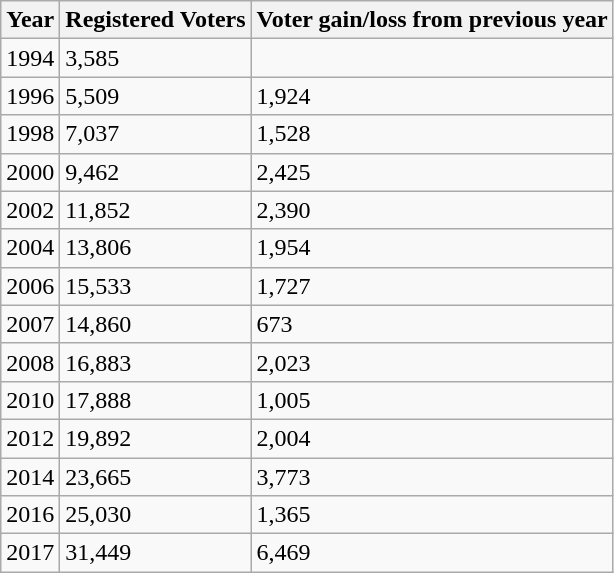<table class="wikitable sortable">
<tr>
<th>Year</th>
<th>Registered Voters</th>
<th>Voter gain/loss from previous year</th>
</tr>
<tr>
<td>1994</td>
<td>3,585</td>
<td></td>
</tr>
<tr>
<td>1996</td>
<td>5,509</td>
<td> 1,924</td>
</tr>
<tr>
<td>1998</td>
<td>7,037</td>
<td> 1,528</td>
</tr>
<tr>
<td>2000</td>
<td>9,462</td>
<td> 2,425</td>
</tr>
<tr>
<td>2002</td>
<td>11,852</td>
<td> 2,390</td>
</tr>
<tr>
<td>2004</td>
<td>13,806</td>
<td> 1,954</td>
</tr>
<tr>
<td>2006</td>
<td>15,533</td>
<td> 1,727</td>
</tr>
<tr>
<td>2007</td>
<td>14,860</td>
<td> 673</td>
</tr>
<tr>
<td>2008</td>
<td>16,883</td>
<td> 2,023</td>
</tr>
<tr>
<td>2010</td>
<td>17,888</td>
<td> 1,005</td>
</tr>
<tr>
<td>2012</td>
<td>19,892</td>
<td> 2,004</td>
</tr>
<tr>
<td>2014</td>
<td>23,665</td>
<td> 3,773</td>
</tr>
<tr>
<td>2016</td>
<td>25,030</td>
<td> 1,365</td>
</tr>
<tr>
<td>2017</td>
<td>31,449</td>
<td> 6,469</td>
</tr>
</table>
